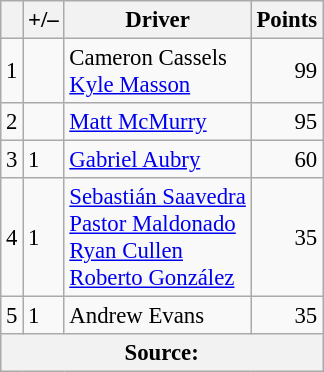<table class="wikitable" style="font-size: 95%;">
<tr>
<th scope="col"></th>
<th scope="col">+/–</th>
<th scope="col">Driver</th>
<th scope="col">Points</th>
</tr>
<tr>
<td align=center>1</td>
<td align="left"></td>
<td> Cameron Cassels<br> <a href='#'>Kyle Masson</a></td>
<td align=right>99</td>
</tr>
<tr>
<td align=center>2</td>
<td align="left"></td>
<td> <a href='#'>Matt McMurry</a></td>
<td align=right>95</td>
</tr>
<tr>
<td align=center>3</td>
<td align="left"> 1</td>
<td> <a href='#'>Gabriel Aubry</a></td>
<td align=right>60</td>
</tr>
<tr>
<td align=center>4</td>
<td align="left"> 1</td>
<td> <a href='#'>Sebastián Saavedra</a><br> <a href='#'>Pastor Maldonado</a><br> <a href='#'>Ryan Cullen</a><br> <a href='#'>Roberto González</a></td>
<td align=right>35</td>
</tr>
<tr>
<td align=center>5</td>
<td align="left"> 1</td>
<td> Andrew Evans</td>
<td align=right>35</td>
</tr>
<tr>
<th colspan=5>Source:</th>
</tr>
</table>
